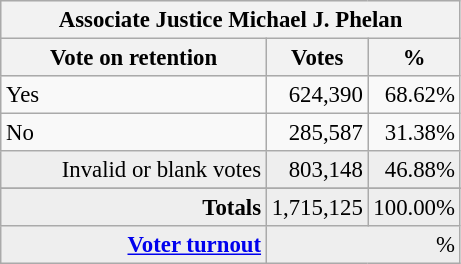<table class="wikitable" style="font-size: 95%;">
<tr style="background-color:#E9E9E9">
<th colspan=7>Associate Justice Michael J. Phelan</th>
</tr>
<tr style="background-color:#E9E9E9">
<th style="width: 170px">Vote on retention</th>
<th style="width: 50px">Votes</th>
<th style="width: 40px">%</th>
</tr>
<tr>
<td>Yes</td>
<td align="right">624,390</td>
<td align="right">68.62%</td>
</tr>
<tr>
<td>No</td>
<td align="right">285,587</td>
<td align="right">31.38%</td>
</tr>
<tr style="background-color:#EEEEEE">
<td align="right">Invalid or blank votes</td>
<td align="right">803,148</td>
<td align="right">46.88%</td>
</tr>
<tr>
</tr>
<tr style="background-color:#EEEEEE">
<td colspan="1" align="right"><strong>Totals</strong></td>
<td align="right">1,715,125</td>
<td align="right">100.00%</td>
</tr>
<tr style="background-color:#EEEEEE">
<td align="right"><strong><a href='#'>Voter turnout</a></strong></td>
<td colspan="2" align="right">%</td>
</tr>
</table>
